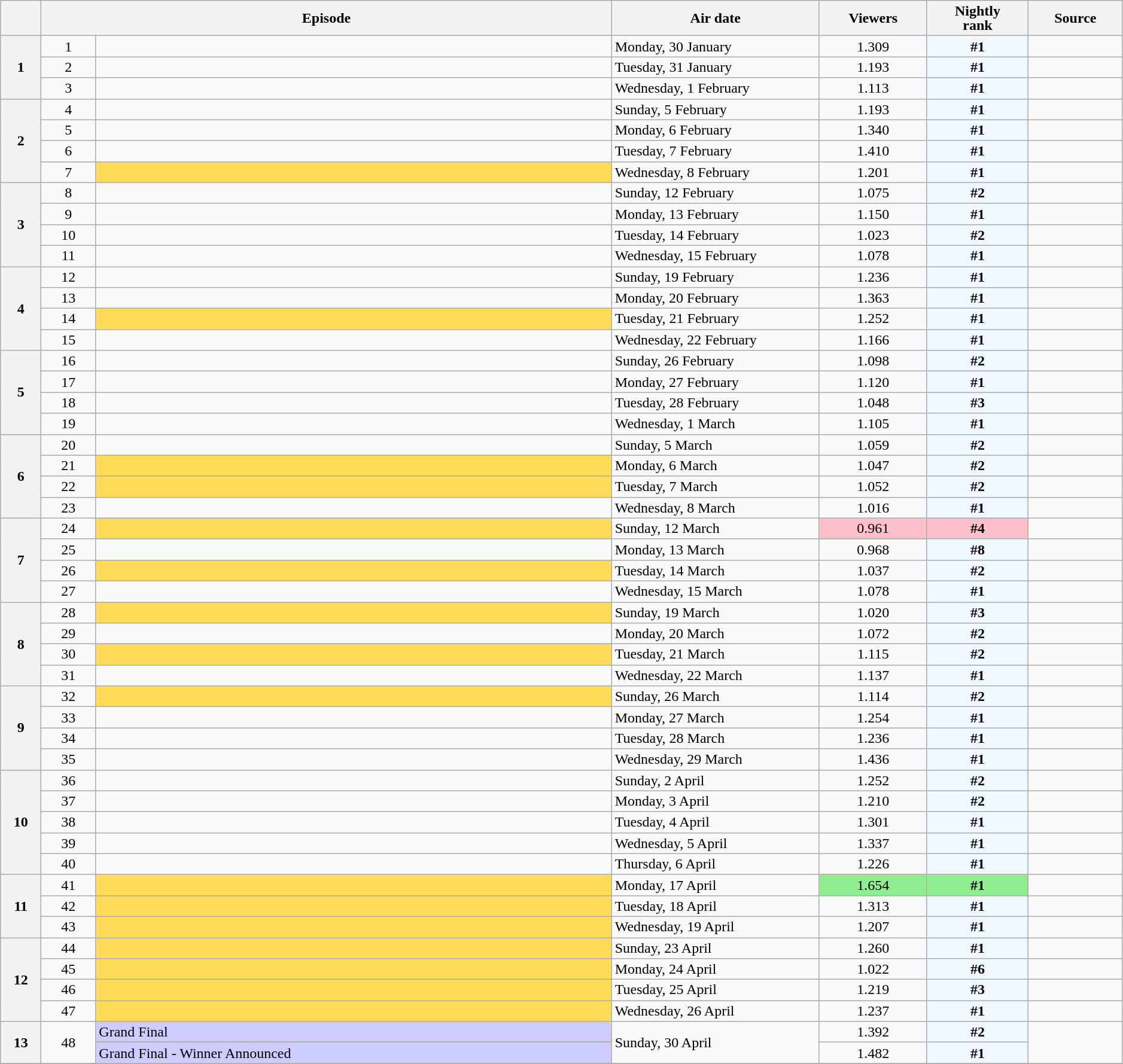<table class="wikitable plainrowheaders" style="text-align:center; line-height:16px; width:99%;">
<tr>
<th scope="col" class="unsortable"></th>
<th style="width:20em;" colspan=2>Episode</th>
<th style="width:14em;" class="unsortable">Air date</th>
<th>Viewers<br><small></small></th>
<th>Nightly<br>rank</th>
<th class="unsortable">Source</th>
</tr>
<tr>
<th rowspan="3">1</th>
<td>1</td>
<td style="text-align:left"></td>
<td style="text-align:left">Monday, 30 January</td>
<td>1.309</td>
<td style="background:#F0F8FF"><strong>#1</strong></td>
<td></td>
</tr>
<tr>
<td>2</td>
<td style="text-align:left"></td>
<td style="text-align:left">Tuesday, 31 January</td>
<td>1.193</td>
<td style="background:#F0F8FF"><strong>#1</strong></td>
<td></td>
</tr>
<tr>
<td>3</td>
<td style="text-align:left"></td>
<td style="text-align:left">Wednesday, 1 February</td>
<td>1.113</td>
<td style="background:#F0F8FF"><strong>#1</strong></td>
<td></td>
</tr>
<tr>
<th rowspan="4">2</th>
<td>4</td>
<td style="text-align:left"></td>
<td style="text-align:left">Sunday, 5 February</td>
<td>1.193</td>
<td style="background:#F0F8FF"><strong>#1</strong></td>
<td></td>
</tr>
<tr>
<td>5</td>
<td style="text-align:left"></td>
<td style="text-align:left">Monday, 6 February</td>
<td>1.340</td>
<td style="background:#F0F8FF"><strong>#1</strong></td>
<td></td>
</tr>
<tr>
<td>6</td>
<td style="text-align:left;"></td>
<td style="text-align:left">Tuesday, 7 February</td>
<td>1.410</td>
<td style="background:#F0F8FF"><strong>#1</strong></td>
<td></td>
</tr>
<tr>
<td>7</td>
<td style="text-align:left; background:#FFDB58"></td>
<td style="text-align:left">Wednesday, 8 February</td>
<td>1.201</td>
<td style="background:#F0F8FF"><strong>#1</strong></td>
<td></td>
</tr>
<tr>
<th rowspan="4">3</th>
<td>8</td>
<td style="text-align:left"></td>
<td style="text-align:left">Sunday, 12 February</td>
<td>1.075</td>
<td style="background:#F0F8FF"><strong>#2</strong></td>
<td></td>
</tr>
<tr>
<td>9</td>
<td style="text-align:left"></td>
<td style="text-align:left">Monday, 13 February</td>
<td>1.150</td>
<td style="background:#F0F8FF"><strong>#1</strong></td>
<td></td>
</tr>
<tr>
<td>10</td>
<td style="text-align:left;"></td>
<td style="text-align:left">Tuesday, 14 February</td>
<td>1.023</td>
<td style="background:#F0F8FF"><strong>#2</strong></td>
<td></td>
</tr>
<tr>
<td>11</td>
<td style="text-align:left;"></td>
<td style="text-align:left">Wednesday, 15 February</td>
<td>1.078</td>
<td style="background:#F0F8FF"><strong>#1</strong></td>
<td></td>
</tr>
<tr>
<th rowspan="4">4</th>
<td>12</td>
<td style="text-align:left"></td>
<td style="text-align:left">Sunday, 19 February</td>
<td>1.236</td>
<td style="background:#F0F8FF"><strong>#1</strong></td>
<td></td>
</tr>
<tr>
<td>13</td>
<td style="text-align:left"></td>
<td style="text-align:left">Monday, 20 February</td>
<td>1.363</td>
<td style="background:#F0F8FF"><strong>#1</strong></td>
<td></td>
</tr>
<tr>
<td>14</td>
<td style="text-align:left; background:#FFDB58"></td>
<td style="text-align:left">Tuesday, 21 February</td>
<td>1.252</td>
<td style="background:#F0F8FF"><strong>#1</strong></td>
<td></td>
</tr>
<tr>
<td>15</td>
<td style="text-align:left;"></td>
<td style="text-align:left">Wednesday, 22 February</td>
<td>1.166</td>
<td style="background:#F0F8FF"><strong>#1</strong></td>
<td></td>
</tr>
<tr>
<th rowspan="4">5</th>
<td>16</td>
<td style="text-align:left"></td>
<td style="text-align:left">Sunday, 26 February</td>
<td>1.098</td>
<td style="background:#F0F8FF"><strong>#2</strong></td>
<td></td>
</tr>
<tr>
<td>17</td>
<td style="text-align:left"></td>
<td style="text-align:left">Monday, 27 February</td>
<td>1.120</td>
<td style="background:#F0F8FF"><strong>#1</strong></td>
<td></td>
</tr>
<tr>
<td>18</td>
<td style="text-align:left"></td>
<td style="text-align:left">Tuesday, 28 February</td>
<td>1.048</td>
<td style="background:#F0F8FF"><strong>#3</strong></td>
<td></td>
</tr>
<tr>
<td>19</td>
<td style="text-align:left"></td>
<td style="text-align:left">Wednesday, 1 March</td>
<td>1.105</td>
<td style="background:#F0F8FF"><strong>#1</strong></td>
<td></td>
</tr>
<tr>
<th rowspan="4">6</th>
<td>20</td>
<td style="text-align:left"></td>
<td style="text-align:left">Sunday, 5 March</td>
<td>1.059</td>
<td style="background:#F0F8FF"><strong>#2</strong></td>
<td></td>
</tr>
<tr>
<td>21</td>
<td style="text-align:left; background:#FFDB58"></td>
<td style="text-align:left">Monday, 6 March</td>
<td>1.047</td>
<td style="background:#F0F8FF"><strong>#2</strong></td>
<td></td>
</tr>
<tr>
<td>22</td>
<td style="text-align:left; background:#FFDB58"></td>
<td style="text-align:left">Tuesday, 7 March</td>
<td>1.052</td>
<td style="background:#F0F8FF"><strong>#2</strong></td>
<td></td>
</tr>
<tr>
<td>23</td>
<td style="text-align:left"></td>
<td style="text-align:left">Wednesday, 8 March</td>
<td>1.016</td>
<td style="background:#F0F8FF"><strong>#1</strong></td>
<td></td>
</tr>
<tr>
<th rowspan="4">7</th>
<td>24</td>
<td style="text-align:left; background:#FFDB58"></td>
<td style="text-align:left">Sunday, 12 March</td>
<td style="text-align:centre; background:pink">0.961</td>
<td style="text-align:centre; background:pink"><strong>#4</strong></td>
<td></td>
</tr>
<tr>
<td>25</td>
<td style="text-align:left"></td>
<td style="text-align:left">Monday, 13 March</td>
<td>0.968</td>
<td style="background:#F0F8FF"><strong>#8</strong></td>
<td></td>
</tr>
<tr>
<td>26</td>
<td style="text-align:left; background:#FFDB58"></td>
<td style="text-align:left">Tuesday, 14 March</td>
<td>1.037</td>
<td style="background:#F0F8FF"><strong>#2</strong></td>
<td></td>
</tr>
<tr>
<td>27</td>
<td style="text-align:left"></td>
<td style="text-align:left">Wednesday, 15 March</td>
<td>1.078</td>
<td style="background:#F0F8FF"><strong>#1</strong></td>
<td></td>
</tr>
<tr>
<th rowspan="4">8</th>
<td>28</td>
<td style="text-align:left; background:#FFDB58"></td>
<td style="text-align:left">Sunday, 19 March</td>
<td>1.020</td>
<td style="background:#F0F8FF"><strong>#3</strong></td>
<td></td>
</tr>
<tr>
<td>29</td>
<td style="text-align:left"></td>
<td style="text-align:left">Monday, 20 March</td>
<td>1.072</td>
<td style="background:#F0F8FF"><strong>#2</strong></td>
<td></td>
</tr>
<tr>
<td>30</td>
<td style="text-align:left; background:#FFDB58"></td>
<td style="text-align:left">Tuesday, 21 March</td>
<td>1.115</td>
<td style="background:#F0F8FF"><strong>#2</strong></td>
<td></td>
</tr>
<tr>
<td>31</td>
<td style="text-align:left"></td>
<td style="text-align:left">Wednesday, 22 March</td>
<td>1.137</td>
<td style="background:#F0F8FF"><strong>#1</strong></td>
<td></td>
</tr>
<tr>
<th rowspan="4">9</th>
<td>32</td>
<td style="text-align:left; background:#FFDB58"></td>
<td style="text-align:left">Sunday, 26 March</td>
<td>1.114</td>
<td style="background:#F0F8FF"><strong>#2</strong></td>
<td></td>
</tr>
<tr>
<td>33</td>
<td style="text-align:left"></td>
<td style="text-align:left">Monday, 27 March</td>
<td>1.254</td>
<td style="background:#F0F8FF"><strong>#1</strong></td>
<td></td>
</tr>
<tr>
<td>34</td>
<td style="text-align:left"></td>
<td style="text-align:left">Tuesday, 28 March</td>
<td>1.236</td>
<td style="background:#F0F8FF"><strong>#1</strong></td>
<td></td>
</tr>
<tr>
<td>35</td>
<td style="text-align:left"></td>
<td style="text-align:left">Wednesday, 29 March</td>
<td>1.436</td>
<td style="background:#F0F8FF"><strong>#1</strong></td>
<td></td>
</tr>
<tr>
<th rowspan="5">10</th>
<td>36</td>
<td style="text-align:left"></td>
<td style="text-align:left">Sunday, 2 April</td>
<td>1.252</td>
<td style="background:#F0F8FF"><strong>#2</strong></td>
<td></td>
</tr>
<tr>
<td>37</td>
<td style="text-align:left"></td>
<td style="text-align:left">Monday, 3 April</td>
<td>1.210</td>
<td style="background:#F0F8FF"><strong>#2</strong></td>
<td></td>
</tr>
<tr>
<td>38</td>
<td style="text-align:left"></td>
<td style="text-align:left">Tuesday, 4 April</td>
<td>1.301</td>
<td style="background:#F0F8FF"><strong>#1</strong></td>
<td></td>
</tr>
<tr>
<td>39</td>
<td style="text-align:left"></td>
<td style="text-align:left">Wednesday, 5 April</td>
<td>1.337</td>
<td style="background:#F0F8FF"><strong>#1</strong></td>
<td></td>
</tr>
<tr>
<td>40</td>
<td style="text-align:left"></td>
<td style="text-align:left">Thursday, 6 April</td>
<td>1.226</td>
<td style="background:#F0F8FF"><strong>#1</strong></td>
<td></td>
</tr>
<tr>
<th rowspan="3">11</th>
<td>41</td>
<td style="text-align:left; background:#FFDB58"></td>
<td style="text-align:left">Monday, 17 April</td>
<td style="text-align:centre; background:lightgreen">1.654</td>
<td style="text-align:centre; background:lightgreen"><strong>#1</strong></td>
<td></td>
</tr>
<tr>
<td>42</td>
<td style="text-align:left; background:#FFDB58"></td>
<td style="text-align:left">Tuesday, 18 April</td>
<td>1.313</td>
<td style="background:#F0F8FF"><strong>#1</strong></td>
<td></td>
</tr>
<tr>
<td>43</td>
<td style="text-align:left; background:#FFDB58"></td>
<td style="text-align:left">Wednesday, 19 April</td>
<td>1.207</td>
<td style="background:#F0F8FF"><strong>#1</strong></td>
<td></td>
</tr>
<tr>
<th rowspan="4">12</th>
<td>44</td>
<td style="text-align:left; background:#FFDB58"></td>
<td style="text-align:left">Sunday, 23 April</td>
<td>1.260</td>
<td style="background:#F0F8FF"><strong>#1</strong></td>
<td></td>
</tr>
<tr>
<td>45</td>
<td style="text-align:left; background:#FFDB58"></td>
<td style="text-align:left">Monday, 24 April</td>
<td>1.022</td>
<td style="background:#F0F8FF"><strong>#6</strong></td>
<td></td>
</tr>
<tr>
<td>46</td>
<td style="text-align:left; background:#FFDB58"></td>
<td style="text-align:left">Tuesday, 25 April</td>
<td>1.219</td>
<td style="background:#F0F8FF"><strong>#3</strong></td>
<td></td>
</tr>
<tr>
<td>47</td>
<td style="text-align:left; background:#FFDB58"></td>
<td style="text-align:left">Wednesday, 26 April</td>
<td>1.237</td>
<td style="background:#F0F8FF"><strong>#1</strong></td>
<td></td>
</tr>
<tr>
<th rowspan="2">13</th>
<td rowspan="2">48</td>
<td style="text-align:left; background:#CCCCFF">Grand Final</td>
<td rowspan="2" style="text-align:left">Sunday, 30 April</td>
<td>1.392</td>
<td style="background:#F0F8FF"><strong>#2</strong></td>
<td rowspan="2"></td>
</tr>
<tr>
<td style="text-align:left; background:#CCCCFF">Grand Final - Winner Announced</td>
<td>1.482</td>
<td style="background:#F0F8FF"><strong>#1</strong></td>
</tr>
<tr>
</tr>
</table>
